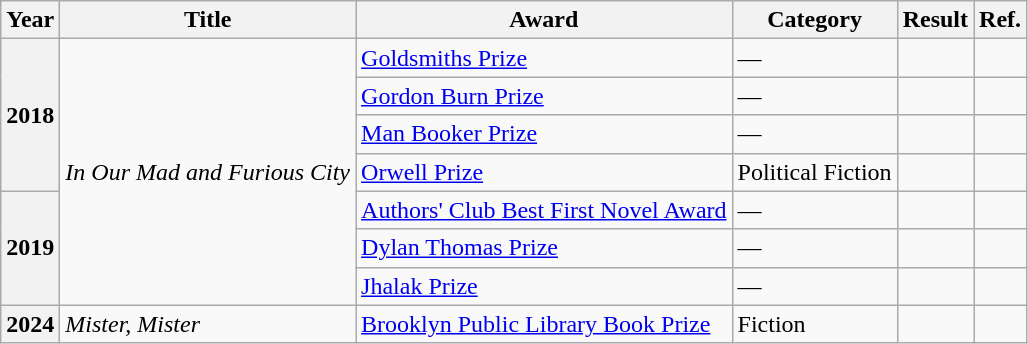<table class="wikitable sortable">
<tr>
<th>Year</th>
<th>Title</th>
<th>Award</th>
<th>Category</th>
<th>Result</th>
<th>Ref.</th>
</tr>
<tr>
<th rowspan=4>2018</th>
<td rowspan="7"><em>In Our Mad and Furious City</em></td>
<td><a href='#'>Goldsmiths Prize</a></td>
<td>—</td>
<td></td>
<td></td>
</tr>
<tr>
<td><a href='#'>Gordon Burn Prize</a></td>
<td>—</td>
<td></td>
<td></td>
</tr>
<tr>
<td><a href='#'>Man Booker Prize</a></td>
<td>—</td>
<td></td>
<td></td>
</tr>
<tr>
<td><a href='#'>Orwell Prize</a></td>
<td>Political Fiction</td>
<td></td>
<td></td>
</tr>
<tr>
<th rowspan=3>2019</th>
<td><a href='#'>Authors' Club Best First Novel Award</a></td>
<td>—</td>
<td></td>
<td></td>
</tr>
<tr>
<td><a href='#'>Dylan Thomas Prize</a></td>
<td>—</td>
<td></td>
<td></td>
</tr>
<tr>
<td><a href='#'>Jhalak Prize</a></td>
<td>—</td>
<td></td>
<td></td>
</tr>
<tr>
<th>2024</th>
<td><em>Mister, Mister</em></td>
<td><a href='#'>Brooklyn Public Library Book Prize</a></td>
<td>Fiction</td>
<td></td>
<td></td>
</tr>
</table>
